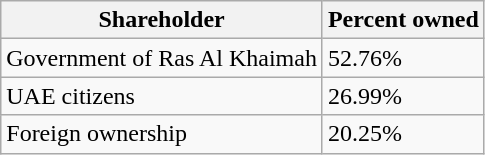<table class="wikitable">
<tr>
<th>Shareholder</th>
<th>Percent owned</th>
</tr>
<tr>
<td>Government of Ras Al Khaimah</td>
<td>52.76%</td>
</tr>
<tr>
<td>UAE citizens</td>
<td>26.99%</td>
</tr>
<tr>
<td>Foreign ownership</td>
<td>20.25%</td>
</tr>
</table>
